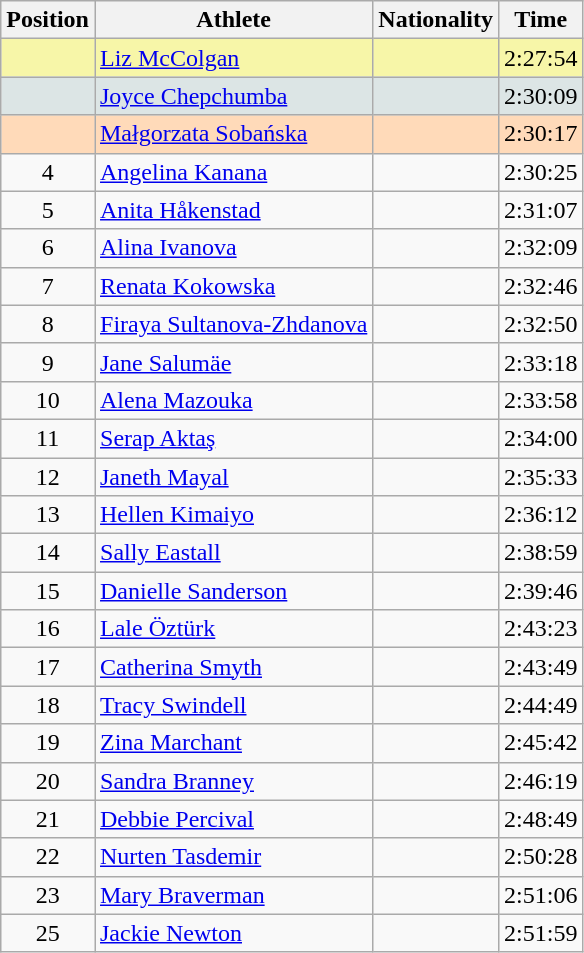<table class="wikitable sortable">
<tr>
<th>Position</th>
<th>Athlete</th>
<th>Nationality</th>
<th>Time</th>
</tr>
<tr bgcolor="#F7F6A8">
<td align=center></td>
<td><a href='#'>Liz McColgan</a></td>
<td></td>
<td>2:27:54</td>
</tr>
<tr bgcolor="#DCE5E5">
<td align=center></td>
<td><a href='#'>Joyce Chepchumba</a></td>
<td></td>
<td>2:30:09</td>
</tr>
<tr bgcolor="#FFDAB9">
<td align=center></td>
<td><a href='#'>Małgorzata Sobańska</a></td>
<td></td>
<td>2:30:17</td>
</tr>
<tr>
<td align=center>4</td>
<td><a href='#'>Angelina Kanana</a></td>
<td></td>
<td>2:30:25</td>
</tr>
<tr>
<td align=center>5</td>
<td><a href='#'>Anita Håkenstad</a></td>
<td></td>
<td>2:31:07</td>
</tr>
<tr>
<td align=center>6</td>
<td><a href='#'>Alina Ivanova</a></td>
<td></td>
<td>2:32:09</td>
</tr>
<tr>
<td align=center>7</td>
<td><a href='#'>Renata Kokowska</a></td>
<td></td>
<td>2:32:46</td>
</tr>
<tr>
<td align=center>8</td>
<td><a href='#'>Firaya Sultanova-Zhdanova</a></td>
<td></td>
<td>2:32:50</td>
</tr>
<tr>
<td align=center>9</td>
<td><a href='#'>Jane Salumäe</a></td>
<td></td>
<td>2:33:18</td>
</tr>
<tr>
<td align=center>10</td>
<td><a href='#'>Alena Mazouka</a></td>
<td></td>
<td>2:33:58</td>
</tr>
<tr>
<td align=center>11</td>
<td><a href='#'>Serap Aktaş</a></td>
<td></td>
<td>2:34:00</td>
</tr>
<tr>
<td align=center>12</td>
<td><a href='#'>Janeth Mayal</a></td>
<td></td>
<td>2:35:33</td>
</tr>
<tr>
<td align=center>13</td>
<td><a href='#'>Hellen Kimaiyo</a></td>
<td></td>
<td>2:36:12</td>
</tr>
<tr>
<td align=center>14</td>
<td><a href='#'>Sally Eastall</a></td>
<td></td>
<td>2:38:59</td>
</tr>
<tr>
<td align=center>15</td>
<td><a href='#'>Danielle Sanderson</a></td>
<td></td>
<td>2:39:46</td>
</tr>
<tr>
<td align=center>16</td>
<td><a href='#'>Lale Öztürk</a></td>
<td></td>
<td>2:43:23</td>
</tr>
<tr>
<td align=center>17</td>
<td><a href='#'>Catherina Smyth</a></td>
<td></td>
<td>2:43:49</td>
</tr>
<tr>
<td align=center>18</td>
<td><a href='#'>Tracy Swindell</a></td>
<td></td>
<td>2:44:49</td>
</tr>
<tr>
<td align=center>19</td>
<td><a href='#'>Zina Marchant</a></td>
<td></td>
<td>2:45:42</td>
</tr>
<tr>
<td align=center>20</td>
<td><a href='#'>Sandra Branney</a></td>
<td></td>
<td>2:46:19</td>
</tr>
<tr>
<td align=center>21</td>
<td><a href='#'>Debbie Percival</a></td>
<td></td>
<td>2:48:49</td>
</tr>
<tr>
<td align=center>22</td>
<td><a href='#'>Nurten Tasdemir</a></td>
<td></td>
<td>2:50:28</td>
</tr>
<tr>
<td align=center>23</td>
<td><a href='#'>Mary Braverman</a></td>
<td></td>
<td>2:51:06</td>
</tr>
<tr>
<td align=center>25</td>
<td><a href='#'>Jackie Newton</a></td>
<td></td>
<td>2:51:59</td>
</tr>
</table>
